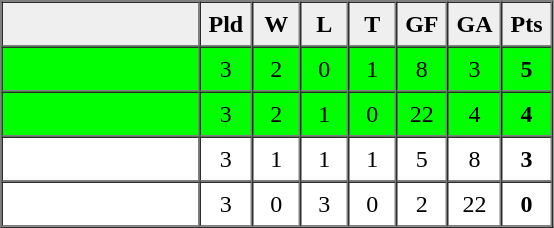<table border=1 cellpadding=5 cellspacing=0>
<tr>
<th bgcolor="#efefef" width="120"></th>
<th bgcolor="#efefef" width="20">Pld</th>
<th bgcolor="#efefef" width="20">W</th>
<th bgcolor="#efefef" width="20">L</th>
<th bgcolor="#efefef" width="20">T</th>
<th bgcolor="#efefef" width="20">GF</th>
<th bgcolor="#efefef" width="20">GA</th>
<th bgcolor="#efefef" width="20">Pts</th>
</tr>
<tr align=center bgcolor="lime">
<td align=left></td>
<td>3</td>
<td>2</td>
<td>0</td>
<td>1</td>
<td>8</td>
<td>3</td>
<td><strong>5</strong></td>
</tr>
<tr align=center bgcolor="lime">
<td align=left></td>
<td>3</td>
<td>2</td>
<td>1</td>
<td>0</td>
<td>22</td>
<td>4</td>
<td><strong>4</strong></td>
</tr>
<tr align=center>
<td align=left></td>
<td>3</td>
<td>1</td>
<td>1</td>
<td>1</td>
<td>5</td>
<td>8</td>
<td><strong>3</strong></td>
</tr>
<tr align=center>
<td align=left></td>
<td>3</td>
<td>0</td>
<td>3</td>
<td>0</td>
<td>2</td>
<td>22</td>
<td><strong>0</strong></td>
</tr>
<tr align=center>
</tr>
</table>
